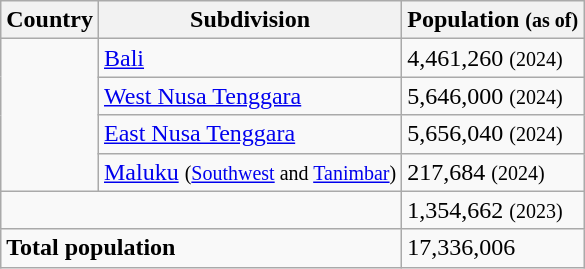<table class="wikitable">
<tr>
<th>Country</th>
<th>Subdivision</th>
<th>Population <small>(as of)</small></th>
</tr>
<tr>
<td rowspan=4></td>
<td><a href='#'>Bali</a></td>
<td>4,461,260 <small>(2024)</small></td>
</tr>
<tr>
<td><a href='#'>West Nusa Tenggara</a></td>
<td>5,646,000 <small>(2024)</small></td>
</tr>
<tr>
<td><a href='#'>East Nusa Tenggara</a></td>
<td>5,656,040 <small>(2024)</small></td>
</tr>
<tr>
<td><a href='#'>Maluku</a> <small>(<a href='#'>Southwest</a> and <a href='#'>Tanimbar</a>)</small></td>
<td> 217,684 <small>(2024)</small></td>
</tr>
<tr>
<td colspan=2></td>
<td>1,354,662 <small>(2023)</small></td>
</tr>
<tr>
<td colspan=2><strong>Total population</strong></td>
<td>17,336,006</td>
</tr>
</table>
